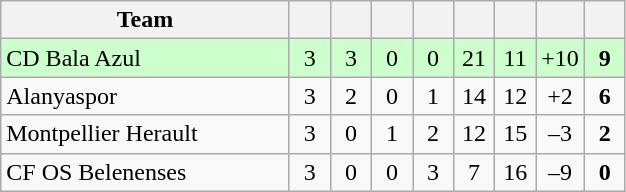<table class="wikitable" style="text-align: center;">
<tr>
<th width="185">Team</th>
<th width="20"></th>
<th width="20"></th>
<th width="20"></th>
<th width="20"></th>
<th width="20"></th>
<th width="20"></th>
<th width="25"></th>
<th width="20"></th>
</tr>
<tr bgcolor=#ccffcc>
<td align=left> CD Bala Azul</td>
<td>3</td>
<td>3</td>
<td>0</td>
<td>0</td>
<td>21</td>
<td>11</td>
<td>+10</td>
<td><strong>9</strong></td>
</tr>
<tr>
<td align=left> Alanyaspor</td>
<td>3</td>
<td>2</td>
<td>0</td>
<td>1</td>
<td>14</td>
<td>12</td>
<td>+2</td>
<td><strong>6</strong></td>
</tr>
<tr>
<td align=left> Montpellier Herault</td>
<td>3</td>
<td>0</td>
<td>1</td>
<td>2</td>
<td>12</td>
<td>15</td>
<td>–3</td>
<td><strong>2</strong></td>
</tr>
<tr>
<td align=left> CF OS Belenenses</td>
<td>3</td>
<td>0</td>
<td>0</td>
<td>3</td>
<td>7</td>
<td>16</td>
<td>–9</td>
<td><strong>0</strong></td>
</tr>
</table>
